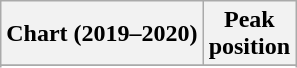<table class="wikitable sortable plainrowheaders" style="text-align:center">
<tr>
<th>Chart (2019–2020)</th>
<th>Peak<br>position</th>
</tr>
<tr>
</tr>
<tr>
</tr>
<tr>
</tr>
<tr>
</tr>
</table>
